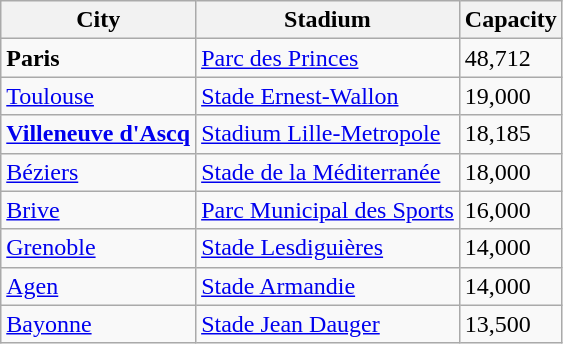<table class="wikitable">
<tr>
<th>City</th>
<th>Stadium</th>
<th>Capacity</th>
</tr>
<tr>
<td><strong>Paris</strong></td>
<td><a href='#'>Parc des Princes</a></td>
<td>48,712</td>
</tr>
<tr>
<td><a href='#'>Toulouse</a></td>
<td><a href='#'>Stade Ernest-Wallon</a></td>
<td>19,000</td>
</tr>
<tr>
<td><strong><a href='#'>Villeneuve d'Ascq</a></strong></td>
<td><a href='#'>Stadium Lille-Metropole</a></td>
<td>18,185</td>
</tr>
<tr>
<td><a href='#'>Béziers</a></td>
<td><a href='#'>Stade de la Méditerranée</a></td>
<td>18,000</td>
</tr>
<tr>
<td><a href='#'>Brive</a></td>
<td><a href='#'>Parc Municipal des Sports</a></td>
<td>16,000</td>
</tr>
<tr>
<td><a href='#'>Grenoble</a></td>
<td><a href='#'>Stade Lesdiguières</a></td>
<td>14,000</td>
</tr>
<tr>
<td><a href='#'>Agen</a></td>
<td><a href='#'>Stade Armandie</a></td>
<td>14,000</td>
</tr>
<tr>
<td><a href='#'>Bayonne</a></td>
<td><a href='#'>Stade Jean Dauger</a></td>
<td>13,500</td>
</tr>
</table>
